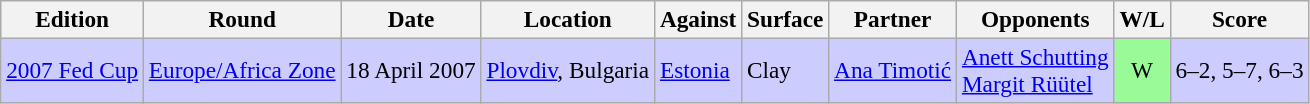<table class=wikitable style=font-size:97%>
<tr>
<th>Edition</th>
<th>Round</th>
<th>Date</th>
<th>Location</th>
<th>Against</th>
<th>Surface</th>
<th>Partner</th>
<th>Opponents</th>
<th>W/L</th>
<th>Score</th>
</tr>
<tr style="background:#ccccff;">
<td><a href='#'>2007 Fed Cup</a></td>
<td><a href='#'>Europe/Africa Zone</a></td>
<td>18 April 2007</td>
<td><a href='#'>Plovdiv</a>, Bulgaria</td>
<td> <a href='#'>Estonia</a></td>
<td>Clay</td>
<td> <a href='#'>Ana Timotić</a></td>
<td> <a href='#'>Anett Schutting</a> <br>  <a href='#'>Margit Rüütel</a></td>
<td style="text-align:center; background:#98fb98;">W</td>
<td>6–2, 5–7, 6–3</td>
</tr>
</table>
